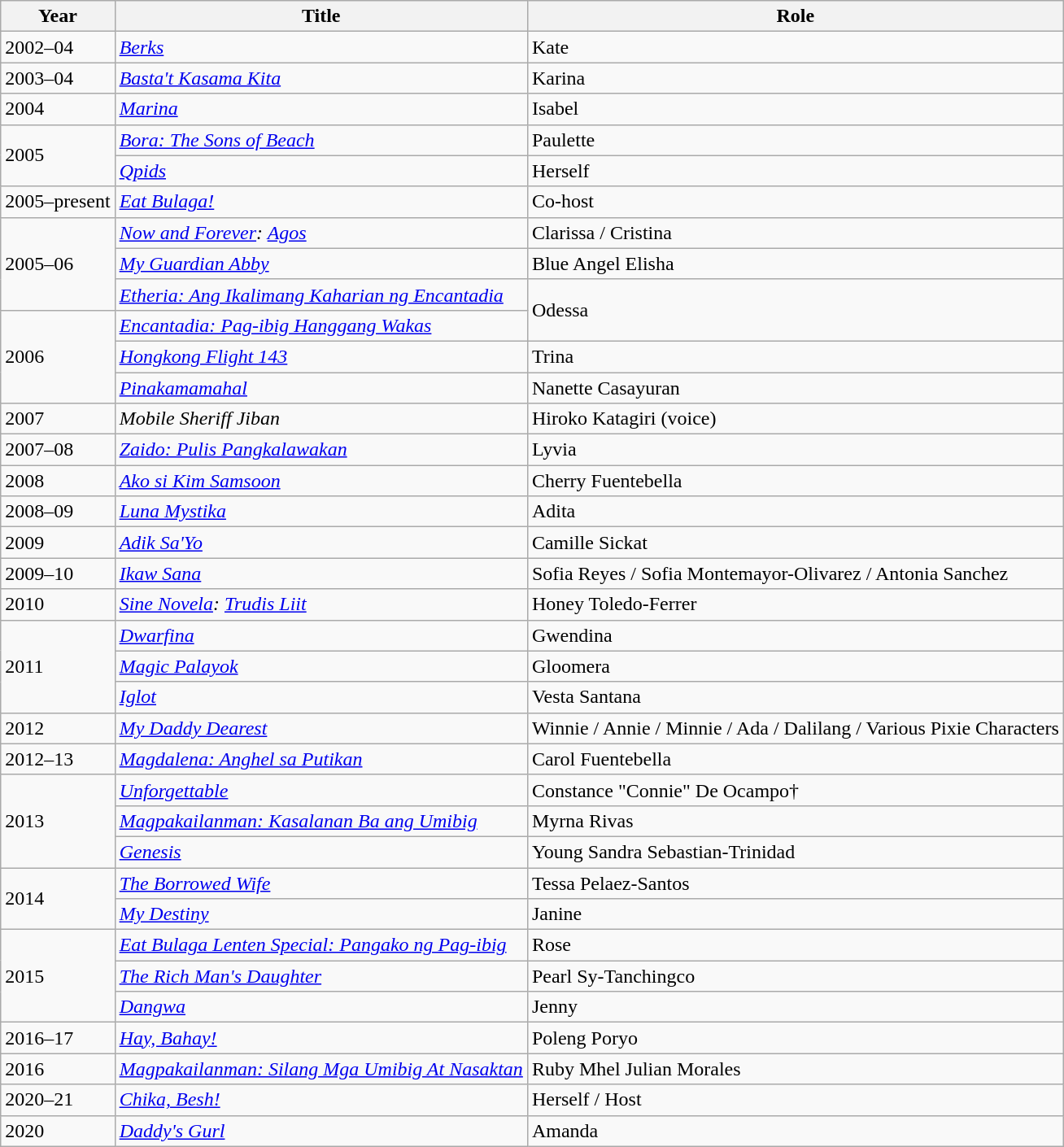<table class="wikitable sortable">
<tr>
<th>Year</th>
<th>Title</th>
<th>Role</th>
</tr>
<tr>
<td>2002–04</td>
<td><em><a href='#'>Berks</a></em></td>
<td>Kate</td>
</tr>
<tr>
<td>2003–04</td>
<td><em><a href='#'>Basta't Kasama Kita</a></em></td>
<td>Karina</td>
</tr>
<tr>
<td>2004</td>
<td><em><a href='#'>Marina</a></em></td>
<td>Isabel</td>
</tr>
<tr>
<td rowspan="2">2005</td>
<td><em><a href='#'>Bora: The Sons of Beach</a></em></td>
<td>Paulette</td>
</tr>
<tr>
<td><em><a href='#'>Qpids</a></em></td>
<td>Herself</td>
</tr>
<tr>
<td>2005–present</td>
<td><em><a href='#'>Eat Bulaga!</a></em></td>
<td>Co-host</td>
</tr>
<tr>
<td rowspan="3">2005–06</td>
<td><em><a href='#'>Now and Forever</a>: <a href='#'>Agos</a></em></td>
<td>Clarissa / Cristina</td>
</tr>
<tr>
<td><em><a href='#'>My Guardian Abby</a></em></td>
<td>Blue Angel Elisha</td>
</tr>
<tr>
<td><em><a href='#'>Etheria: Ang Ikalimang Kaharian ng Encantadia</a></em></td>
<td rowspan="2">Odessa</td>
</tr>
<tr>
<td rowspan="3">2006</td>
<td><em><a href='#'>Encantadia: Pag-ibig Hanggang Wakas</a></em></td>
</tr>
<tr>
<td><em><a href='#'>Hongkong Flight 143</a></em></td>
<td>Trina</td>
</tr>
<tr>
<td><em><a href='#'>Pinakamamahal</a></em></td>
<td>Nanette Casayuran</td>
</tr>
<tr>
<td>2007</td>
<td><em>Mobile Sheriff Jiban</em></td>
<td>Hiroko Katagiri (voice)</td>
</tr>
<tr>
<td>2007–08</td>
<td><em><a href='#'>Zaido: Pulis Pangkalawakan</a></em></td>
<td>Lyvia</td>
</tr>
<tr>
<td>2008</td>
<td><em><a href='#'>Ako si Kim Samsoon</a></em></td>
<td>Cherry Fuentebella</td>
</tr>
<tr>
<td>2008–09</td>
<td><em><a href='#'>Luna Mystika</a></em></td>
<td>Adita</td>
</tr>
<tr>
<td>2009</td>
<td><em><a href='#'>Adik Sa'Yo</a></em></td>
<td>Camille Sickat</td>
</tr>
<tr>
<td>2009–10</td>
<td><em><a href='#'>Ikaw Sana</a></em></td>
<td>Sofia Reyes / Sofia Montemayor-Olivarez / Antonia Sanchez</td>
</tr>
<tr>
<td>2010</td>
<td><em><a href='#'>Sine Novela</a>: <a href='#'>Trudis Liit</a></em></td>
<td>Honey Toledo-Ferrer</td>
</tr>
<tr>
<td rowspan="3">2011</td>
<td><em><a href='#'>Dwarfina</a></em></td>
<td>Gwendina</td>
</tr>
<tr>
<td><em><a href='#'>Magic Palayok</a></em></td>
<td>Gloomera</td>
</tr>
<tr>
<td><em><a href='#'>Iglot</a></em></td>
<td>Vesta Santana</td>
</tr>
<tr>
<td>2012</td>
<td><em><a href='#'>My Daddy Dearest</a></em></td>
<td>Winnie / Annie / Minnie / Ada / Dalilang / Various Pixie Characters</td>
</tr>
<tr>
<td>2012–13</td>
<td><em><a href='#'>Magdalena: Anghel sa Putikan</a></em></td>
<td>Carol Fuentebella</td>
</tr>
<tr>
<td rowspan="3">2013</td>
<td><em><a href='#'>Unforgettable</a></em></td>
<td>Constance "Connie" De Ocampo†</td>
</tr>
<tr>
<td><em><a href='#'>Magpakailanman: Kasalanan Ba ang Umibig</a></em></td>
<td>Myrna Rivas</td>
</tr>
<tr>
<td><em><a href='#'>Genesis</a></em></td>
<td>Young Sandra Sebastian-Trinidad</td>
</tr>
<tr>
<td rowspan="2">2014</td>
<td><em><a href='#'>The Borrowed Wife</a></em></td>
<td>Tessa Pelaez-Santos</td>
</tr>
<tr>
<td><em><a href='#'>My Destiny</a></em></td>
<td>Janine</td>
</tr>
<tr>
<td rowspan="3">2015</td>
<td><em><a href='#'>Eat Bulaga Lenten Special: Pangako ng Pag-ibig</a></em></td>
<td>Rose</td>
</tr>
<tr>
<td><em><a href='#'>The Rich Man's Daughter</a></em></td>
<td>Pearl Sy-Tanchingco</td>
</tr>
<tr>
<td><em><a href='#'>Dangwa</a></em></td>
<td>Jenny</td>
</tr>
<tr>
<td>2016–17</td>
<td><em><a href='#'>Hay, Bahay!</a></em></td>
<td>Poleng Poryo</td>
</tr>
<tr>
<td>2016</td>
<td><em><a href='#'>Magpakailanman: Silang Mga Umibig At Nasaktan</a></em></td>
<td>Ruby Mhel Julian Morales</td>
</tr>
<tr>
<td>2020–21</td>
<td><em><a href='#'>Chika, Besh!</a></em></td>
<td>Herself / Host</td>
</tr>
<tr>
<td>2020</td>
<td><em><a href='#'>Daddy's Gurl</a></em></td>
<td>Amanda</td>
</tr>
</table>
